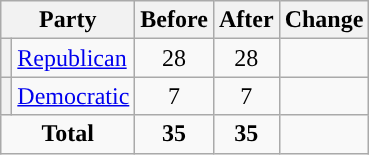<table class="wikitable" style="text-align:center;">
<tr>
<th colspan="2">Party</th>
<th>Before</th>
<th>After</th>
<th>Change</th>
</tr>
<tr>
<th style="background-color:"></th>
<td style="text-align:left;"><a href='#'>Republican</a></td>
<td>28</td>
<td>28</td>
<td></td>
</tr>
<tr>
<th style="background-color:"></th>
<td style="text-align:left;"><a href='#'>Democratic</a></td>
<td>7</td>
<td>7</td>
<td></td>
</tr>
<tr>
<td colspan="2"><strong>Total</strong></td>
<td><strong>35</strong></td>
<td><strong>35</strong></td>
<td></td>
</tr>
</table>
